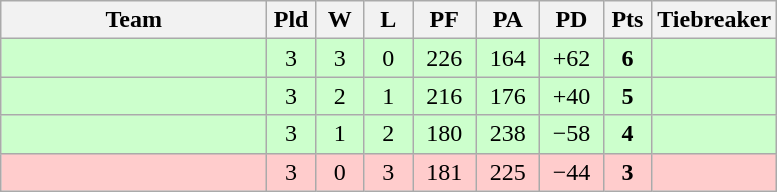<table class="wikitable" style="text-align:center;">
<tr>
<th width=170>Team</th>
<th width=25>Pld</th>
<th width=25>W</th>
<th width=25>L</th>
<th width=35>PF</th>
<th width=35>PA</th>
<th width=35>PD</th>
<th width=25>Pts</th>
<th width=50>Tiebreaker</th>
</tr>
<tr bgcolor=ccffcc>
<td align="left"></td>
<td>3</td>
<td>3</td>
<td>0</td>
<td>226</td>
<td>164</td>
<td>+62</td>
<td><strong>6</strong></td>
<td></td>
</tr>
<tr bgcolor=ccffcc>
<td align="left"></td>
<td>3</td>
<td>2</td>
<td>1</td>
<td>216</td>
<td>176</td>
<td>+40</td>
<td><strong>5</strong></td>
<td></td>
</tr>
<tr bgcolor=ccffcc>
<td align="left"></td>
<td>3</td>
<td>1</td>
<td>2</td>
<td>180</td>
<td>238</td>
<td>−58</td>
<td><strong>4</strong></td>
<td></td>
</tr>
<tr bgcolor=ffcccc>
<td align="left"></td>
<td>3</td>
<td>0</td>
<td>3</td>
<td>181</td>
<td>225</td>
<td>−44</td>
<td><strong>3</strong></td>
<td></td>
</tr>
</table>
